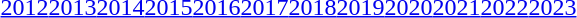<table id=toc class=toc summary=Contents>
<tr>
<th></th>
</tr>
<tr>
<td align=center><br><a href='#'>2012</a><a href='#'>2013</a><a href='#'>2014</a><a href='#'>2015</a><a href='#'>2016</a><a href='#'>2017</a><a href='#'>2018</a><a href='#'>2019</a><a href='#'>2020</a><a href='#'>2021</a><a href='#'>2022</a><a href='#'>2023</a></td>
</tr>
</table>
